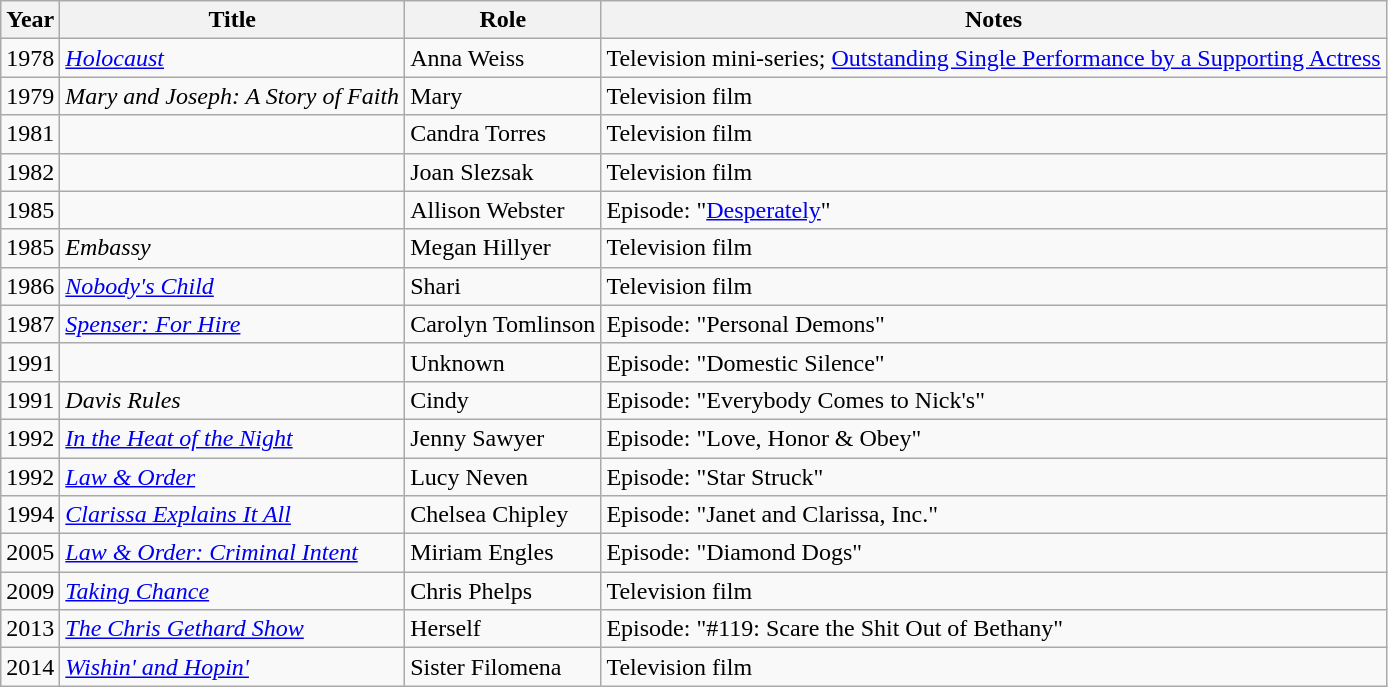<table class="wikitable sortable">
<tr>
<th>Year</th>
<th>Title</th>
<th>Role</th>
<th class="unsortable">Notes</th>
</tr>
<tr>
<td>1978</td>
<td><em><a href='#'>Holocaust</a></em></td>
<td>Anna Weiss</td>
<td>Television mini-series; <a href='#'>Outstanding Single Performance by a Supporting Actress</a></td>
</tr>
<tr>
<td>1979</td>
<td><em>Mary and Joseph: A Story of Faith</em></td>
<td>Mary</td>
<td>Television film</td>
</tr>
<tr>
<td>1981</td>
<td><em></em></td>
<td>Candra Torres</td>
<td>Television film</td>
</tr>
<tr>
<td>1982</td>
<td><em></em></td>
<td>Joan Slezsak</td>
<td>Television film</td>
</tr>
<tr>
<td>1985</td>
<td><em></em></td>
<td>Allison Webster</td>
<td>Episode: "<a href='#'>Desperately</a>"</td>
</tr>
<tr>
<td>1985</td>
<td><em>Embassy</em></td>
<td>Megan Hillyer</td>
<td>Television film</td>
</tr>
<tr>
<td>1986</td>
<td><em><a href='#'>Nobody's Child</a></em></td>
<td>Shari</td>
<td>Television film</td>
</tr>
<tr>
<td>1987</td>
<td><em><a href='#'>Spenser: For Hire</a></em></td>
<td>Carolyn Tomlinson</td>
<td>Episode: "Personal Demons"</td>
</tr>
<tr>
<td>1991</td>
<td><em></em></td>
<td>Unknown</td>
<td>Episode: "Domestic Silence"</td>
</tr>
<tr>
<td>1991</td>
<td><em>Davis Rules</em></td>
<td>Cindy</td>
<td>Episode: "Everybody Comes to Nick's"</td>
</tr>
<tr>
<td>1992</td>
<td><em><a href='#'>In the Heat of the Night</a></em></td>
<td>Jenny Sawyer</td>
<td>Episode: "Love, Honor & Obey"</td>
</tr>
<tr>
<td>1992</td>
<td><em><a href='#'>Law & Order</a></em></td>
<td>Lucy Neven</td>
<td>Episode: "Star Struck"</td>
</tr>
<tr>
<td>1994</td>
<td><em><a href='#'>Clarissa Explains It All</a></em></td>
<td>Chelsea Chipley</td>
<td>Episode: "Janet and Clarissa, Inc."</td>
</tr>
<tr>
<td>2005</td>
<td><em><a href='#'>Law & Order: Criminal Intent</a></em></td>
<td>Miriam Engles</td>
<td>Episode: "Diamond Dogs"</td>
</tr>
<tr>
<td>2009</td>
<td><em><a href='#'>Taking Chance</a></em></td>
<td>Chris Phelps</td>
<td>Television film</td>
</tr>
<tr>
<td>2013</td>
<td><em><a href='#'>The Chris Gethard Show</a></em></td>
<td>Herself</td>
<td>Episode: "#119: Scare the Shit Out of Bethany"</td>
</tr>
<tr>
<td>2014</td>
<td><em><a href='#'>Wishin' and Hopin'</a></em></td>
<td>Sister Filomena</td>
<td>Television film</td>
</tr>
</table>
